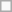<table class=wikitable>
<tr>
<td></td>
</tr>
</table>
